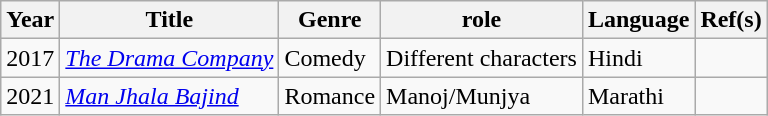<table class="wikitable sortable">
<tr>
<th>Year</th>
<th>Title</th>
<th>Genre</th>
<th>role</th>
<th>Language</th>
<th>Ref(s)</th>
</tr>
<tr>
<td>2017</td>
<td><em><a href='#'>The Drama Company</a></em></td>
<td>Comedy</td>
<td>Different characters</td>
<td>Hindi</td>
<td></td>
</tr>
<tr>
<td>2021</td>
<td><em><a href='#'>Man Jhala Bajind</a></em></td>
<td>Romance</td>
<td>Manoj/Munjya</td>
<td>Marathi</td>
<td></td>
</tr>
</table>
